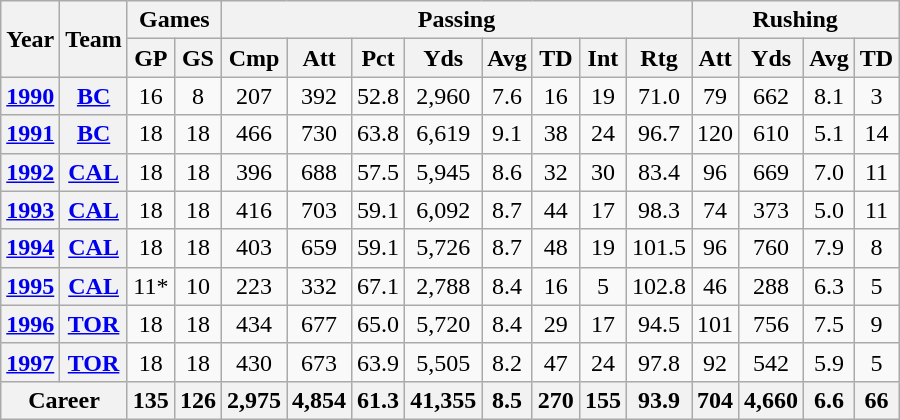<table class="wikitable" style="text-align: center;">
<tr>
<th rowspan="2">Year</th>
<th rowspan="2">Team</th>
<th colspan="2">Games</th>
<th colspan="8">Passing</th>
<th colspan="4">Rushing</th>
</tr>
<tr>
<th>GP</th>
<th>GS</th>
<th>Cmp</th>
<th>Att</th>
<th>Pct</th>
<th>Yds</th>
<th>Avg</th>
<th>TD</th>
<th>Int</th>
<th>Rtg</th>
<th>Att</th>
<th>Yds</th>
<th>Avg</th>
<th>TD</th>
</tr>
<tr>
<th><a href='#'>1990</a></th>
<th><a href='#'>BC</a></th>
<td>16</td>
<td>8</td>
<td>207</td>
<td>392</td>
<td>52.8</td>
<td>2,960</td>
<td>7.6</td>
<td>16</td>
<td>19</td>
<td>71.0</td>
<td>79</td>
<td>662</td>
<td>8.1</td>
<td>3</td>
</tr>
<tr>
<th><a href='#'>1991</a></th>
<th><a href='#'>BC</a></th>
<td>18</td>
<td>18</td>
<td>466</td>
<td>730</td>
<td>63.8</td>
<td>6,619</td>
<td>9.1</td>
<td>38</td>
<td>24</td>
<td>96.7</td>
<td>120</td>
<td>610</td>
<td>5.1</td>
<td>14</td>
</tr>
<tr>
<th><a href='#'>1992</a></th>
<th><a href='#'>CAL</a></th>
<td>18</td>
<td>18</td>
<td>396</td>
<td>688</td>
<td>57.5</td>
<td>5,945</td>
<td>8.6</td>
<td>32</td>
<td>30</td>
<td>83.4</td>
<td>96</td>
<td>669</td>
<td>7.0</td>
<td>11</td>
</tr>
<tr>
<th><a href='#'>1993</a></th>
<th><a href='#'>CAL</a></th>
<td>18</td>
<td>18</td>
<td>416</td>
<td>703</td>
<td>59.1</td>
<td>6,092</td>
<td>8.7</td>
<td>44</td>
<td>17</td>
<td>98.3</td>
<td>74</td>
<td>373</td>
<td>5.0</td>
<td>11</td>
</tr>
<tr>
<th><a href='#'>1994</a></th>
<th><a href='#'>CAL</a></th>
<td>18</td>
<td>18</td>
<td>403</td>
<td>659</td>
<td>59.1</td>
<td>5,726</td>
<td>8.7</td>
<td>48</td>
<td>19</td>
<td>101.5</td>
<td>96</td>
<td>760</td>
<td>7.9</td>
<td>8</td>
</tr>
<tr>
<th><a href='#'>1995</a></th>
<th><a href='#'>CAL</a></th>
<td>11*</td>
<td>10</td>
<td>223</td>
<td>332</td>
<td>67.1</td>
<td>2,788</td>
<td>8.4</td>
<td>16</td>
<td>5</td>
<td>102.8</td>
<td>46</td>
<td>288</td>
<td>6.3</td>
<td>5</td>
</tr>
<tr>
<th><a href='#'>1996</a></th>
<th><a href='#'>TOR</a></th>
<td>18</td>
<td>18</td>
<td>434</td>
<td>677</td>
<td>65.0</td>
<td>5,720</td>
<td>8.4</td>
<td>29</td>
<td>17</td>
<td>94.5</td>
<td>101</td>
<td>756</td>
<td>7.5</td>
<td>9</td>
</tr>
<tr>
<th><a href='#'>1997</a></th>
<th><a href='#'>TOR</a></th>
<td>18</td>
<td>18</td>
<td>430</td>
<td>673</td>
<td>63.9</td>
<td>5,505</td>
<td>8.2</td>
<td>47</td>
<td>24</td>
<td>97.8</td>
<td>92</td>
<td>542</td>
<td>5.9</td>
<td>5</td>
</tr>
<tr>
<th colspan="2">Career</th>
<th>135</th>
<th>126</th>
<th>2,975</th>
<th>4,854</th>
<th>61.3</th>
<th>41,355</th>
<th>8.5</th>
<th>270</th>
<th>155</th>
<th>93.9</th>
<th>704</th>
<th>4,660</th>
<th>6.6</th>
<th>66</th>
</tr>
</table>
